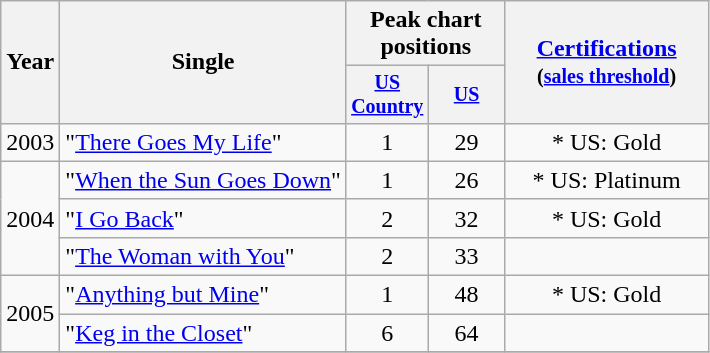<table class="wikitable" style="text-align:center;">
<tr>
<th rowspan="2">Year</th>
<th rowspan="2">Single</th>
<th colspan="2">Peak chart<br>positions</th>
<th rowspan="2" style="width:8em;"><a href='#'>Certifications</a><br><small>(<a href='#'>sales threshold</a>)</small></th>
</tr>
<tr style="font-size:smaller;">
<th width="45"><a href='#'>US Country</a><br></th>
<th width="45"><a href='#'>US</a><br></th>
</tr>
<tr>
<td>2003</td>
<td align="left">"<a href='#'>There Goes My Life</a>"</td>
<td>1</td>
<td>29</td>
<td>* US: Gold</td>
</tr>
<tr>
<td rowspan="3">2004</td>
<td align="left">"<a href='#'>When the Sun Goes Down</a>"<br></td>
<td>1</td>
<td>26</td>
<td>* US: Platinum</td>
</tr>
<tr>
<td align="left">"<a href='#'>I Go Back</a>"</td>
<td>2</td>
<td>32</td>
<td>* US: Gold</td>
</tr>
<tr>
<td align="left">"<a href='#'>The Woman with You</a>"</td>
<td>2</td>
<td>33</td>
<td></td>
</tr>
<tr>
<td rowspan="2">2005</td>
<td align="left">"<a href='#'>Anything but Mine</a>"</td>
<td>1</td>
<td>48</td>
<td>* US: Gold</td>
</tr>
<tr>
<td align="left">"<a href='#'>Keg in the Closet</a>"</td>
<td>6</td>
<td>64</td>
<td></td>
</tr>
<tr>
</tr>
</table>
